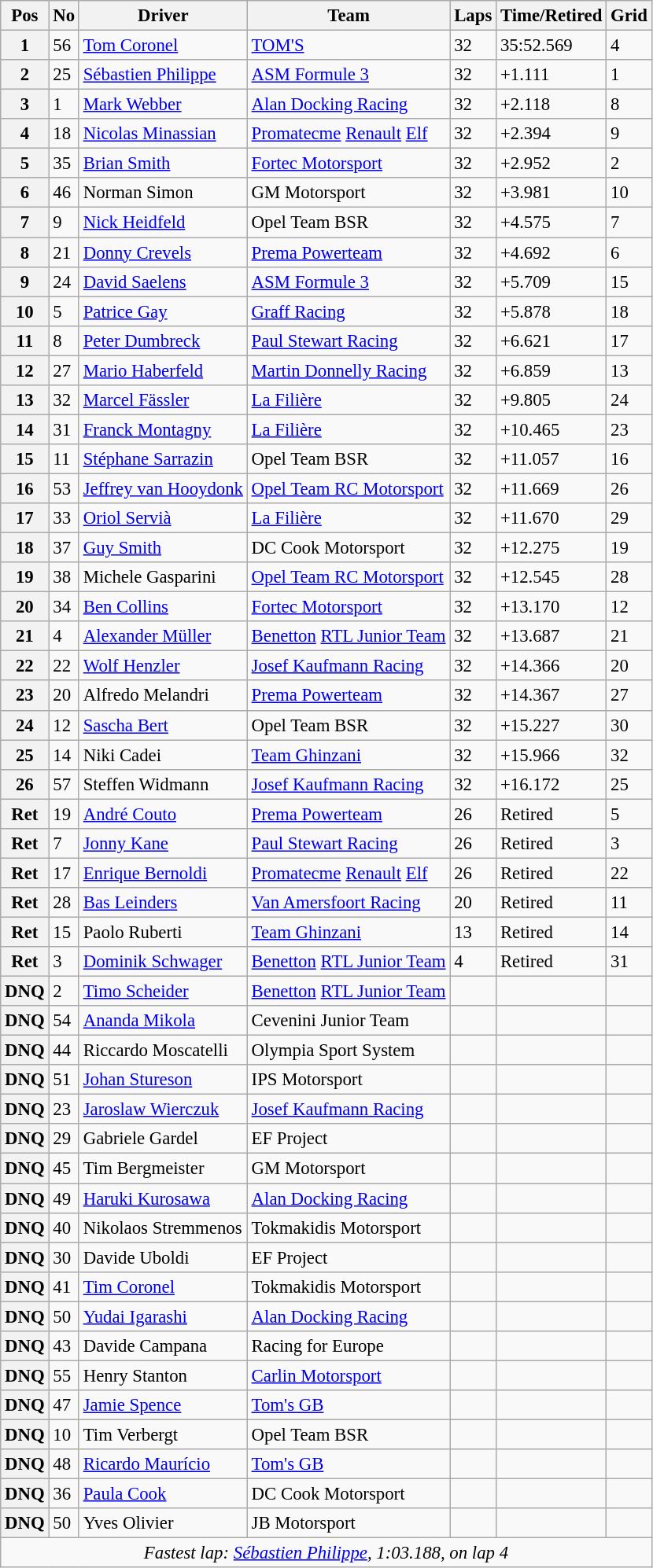<table class="wikitable" style="font-size: 95%;">
<tr>
<th>Pos</th>
<th>No</th>
<th>Driver</th>
<th>Team</th>
<th>Laps</th>
<th>Time/Retired</th>
<th>Grid</th>
</tr>
<tr>
<th>1</th>
<td>56</td>
<td> <a href='#'>Tom Coronel</a></td>
<td><a href='#'>TOM'S</a></td>
<td>32</td>
<td>35:52.569</td>
<td>4</td>
</tr>
<tr>
<th>2</th>
<td>25</td>
<td> <a href='#'>Sébastien Philippe</a></td>
<td><a href='#'>ASM Formule 3</a></td>
<td>32</td>
<td>+1.111</td>
<td>1</td>
</tr>
<tr>
<th>3</th>
<td>1</td>
<td> <a href='#'>Mark Webber</a></td>
<td><a href='#'>Alan Docking Racing</a></td>
<td>32</td>
<td>+2.118</td>
<td>8</td>
</tr>
<tr>
<th>4</th>
<td>18</td>
<td> <a href='#'>Nicolas Minassian</a></td>
<td><a href='#'>Promatecme</a> <a href='#'>Renault</a> <a href='#'>Elf</a></td>
<td>32</td>
<td>+2.394</td>
<td>9</td>
</tr>
<tr>
<th>5</th>
<td>35</td>
<td> <a href='#'>Brian Smith</a></td>
<td><a href='#'>Fortec Motorsport</a></td>
<td>32</td>
<td>+2.952</td>
<td>2</td>
</tr>
<tr>
<th>6</th>
<td>46</td>
<td> Norman Simon</td>
<td>GM Motorsport</td>
<td>32</td>
<td>+3.981</td>
<td>10</td>
</tr>
<tr>
<th>7</th>
<td>9</td>
<td> <a href='#'>Nick Heidfeld</a></td>
<td>Opel Team BSR</td>
<td>32</td>
<td>+4.575</td>
<td>7</td>
</tr>
<tr>
<th>8</th>
<td>21</td>
<td> <a href='#'>Donny Crevels</a></td>
<td><a href='#'>Prema Powerteam</a></td>
<td>32</td>
<td>+4.692</td>
<td>6</td>
</tr>
<tr>
<th>9</th>
<td>24</td>
<td> <a href='#'>David Saelens</a></td>
<td><a href='#'>ASM Formule 3</a></td>
<td>32</td>
<td>+5.709</td>
<td>15</td>
</tr>
<tr>
<th>10</th>
<td>5</td>
<td> <a href='#'>Patrice Gay</a></td>
<td><a href='#'>Graff Racing</a></td>
<td>32</td>
<td>+5.878</td>
<td>18</td>
</tr>
<tr>
<th>11</th>
<td>8</td>
<td> <a href='#'>Peter Dumbreck</a></td>
<td><a href='#'>Paul Stewart Racing</a></td>
<td>32</td>
<td>+6.621</td>
<td>17</td>
</tr>
<tr>
<th>12</th>
<td>27</td>
<td> <a href='#'>Mario Haberfeld</a></td>
<td><a href='#'>Martin Donnelly Racing</a></td>
<td>32</td>
<td>+6.859</td>
<td>13</td>
</tr>
<tr>
<th>13</th>
<td>32</td>
<td> <a href='#'>Marcel Fässler</a></td>
<td><a href='#'>La Filière</a></td>
<td>32</td>
<td>+9.805</td>
<td>24</td>
</tr>
<tr>
<th>14</th>
<td>31</td>
<td> <a href='#'>Franck Montagny</a></td>
<td><a href='#'>La Filière</a></td>
<td>32</td>
<td>+10.465</td>
<td>23</td>
</tr>
<tr>
<th>15</th>
<td>11</td>
<td> <a href='#'>Stéphane Sarrazin</a></td>
<td>Opel Team BSR</td>
<td>32</td>
<td>+11.057</td>
<td>16</td>
</tr>
<tr>
<th>16</th>
<td>53</td>
<td> <a href='#'>Jeffrey van Hooydonk</a></td>
<td><a href='#'>Opel Team RC Motorsport</a></td>
<td>32</td>
<td>+11.669</td>
<td>26</td>
</tr>
<tr>
<th>17</th>
<td>33</td>
<td> <a href='#'>Oriol Servià</a></td>
<td><a href='#'>La Filière</a></td>
<td>32</td>
<td>+11.670</td>
<td>29</td>
</tr>
<tr>
<th>18</th>
<td>37</td>
<td> <a href='#'>Guy Smith</a></td>
<td>DC Cook Motorsport</td>
<td>32</td>
<td>+12.275</td>
<td>19</td>
</tr>
<tr>
<th>19</th>
<td>38</td>
<td> Michele Gasparini</td>
<td><a href='#'>Opel Team RC Motorsport</a></td>
<td>32</td>
<td>+12.545</td>
<td>28</td>
</tr>
<tr>
<th>20</th>
<td>34</td>
<td> <a href='#'>Ben Collins</a></td>
<td><a href='#'>Fortec Motorsport</a></td>
<td>32</td>
<td>+13.170</td>
<td>12</td>
</tr>
<tr>
<th>21</th>
<td>4</td>
<td> <a href='#'>Alexander Müller</a></td>
<td><a href='#'>Benetton</a> <a href='#'>RTL Junior Team</a></td>
<td>32</td>
<td>+13.687</td>
<td>21</td>
</tr>
<tr>
<th>22</th>
<td>22</td>
<td> <a href='#'>Wolf Henzler</a></td>
<td><a href='#'>Josef Kaufmann Racing</a></td>
<td>32</td>
<td>+14.366</td>
<td>20</td>
</tr>
<tr>
<th>23</th>
<td>20</td>
<td> Alfredo Melandri</td>
<td><a href='#'>Prema Powerteam</a></td>
<td>32</td>
<td>+14.367</td>
<td>27</td>
</tr>
<tr>
<th>24</th>
<td>12</td>
<td> <a href='#'>Sascha Bert</a></td>
<td>Opel Team BSR</td>
<td>32</td>
<td>+15.227</td>
<td>30</td>
</tr>
<tr>
<th>25</th>
<td>14</td>
<td> Niki Cadei</td>
<td><a href='#'>Team Ghinzani</a></td>
<td>32</td>
<td>+15.966</td>
<td>32</td>
</tr>
<tr>
<th>26</th>
<td>57</td>
<td> Steffen Widmann</td>
<td><a href='#'>Josef Kaufmann Racing</a></td>
<td>32</td>
<td>+16.172</td>
<td>25</td>
</tr>
<tr>
<th>Ret</th>
<td>19</td>
<td> <a href='#'>André Couto</a></td>
<td><a href='#'>Prema Powerteam</a></td>
<td>26</td>
<td>Retired</td>
<td>5</td>
</tr>
<tr>
<th>Ret</th>
<td>7</td>
<td> <a href='#'>Jonny Kane</a></td>
<td><a href='#'>Paul Stewart Racing</a></td>
<td>26</td>
<td>Retired</td>
<td>3</td>
</tr>
<tr>
<th>Ret</th>
<td>17</td>
<td> <a href='#'>Enrique Bernoldi</a></td>
<td><a href='#'>Promatecme</a> <a href='#'>Renault</a> <a href='#'>Elf</a></td>
<td>26</td>
<td>Retired</td>
<td>22</td>
</tr>
<tr>
<th>Ret</th>
<td>28</td>
<td> <a href='#'>Bas Leinders</a></td>
<td><a href='#'>Van Amersfoort Racing</a></td>
<td>20</td>
<td>Retired</td>
<td>11</td>
</tr>
<tr>
<th>Ret</th>
<td>15</td>
<td> Paolo Ruberti</td>
<td><a href='#'>Team Ghinzani</a></td>
<td>13</td>
<td>Retired</td>
<td>14</td>
</tr>
<tr>
<th>Ret</th>
<td>3</td>
<td> <a href='#'>Dominik Schwager</a></td>
<td><a href='#'>Benetton</a> <a href='#'>RTL Junior Team</a></td>
<td>4</td>
<td>Retired</td>
<td>31</td>
</tr>
<tr>
<th>DNQ</th>
<td>2</td>
<td> <a href='#'>Timo Scheider</a></td>
<td><a href='#'>Benetton</a> <a href='#'>RTL Junior Team</a></td>
<td></td>
<td></td>
<td></td>
</tr>
<tr>
<th>DNQ</th>
<td>54</td>
<td> <a href='#'>Ananda Mikola</a></td>
<td>Cevenini Junior Team</td>
<td></td>
<td></td>
<td></td>
</tr>
<tr>
<th>DNQ</th>
<td>44</td>
<td> Riccardo Moscatelli</td>
<td>Olympia Sport System</td>
<td></td>
<td></td>
<td></td>
</tr>
<tr>
<th>DNQ</th>
<td>51</td>
<td> <a href='#'>Johan Stureson</a></td>
<td>IPS Motorsport</td>
<td></td>
<td></td>
<td></td>
</tr>
<tr>
<th>DNQ</th>
<td>23</td>
<td> <a href='#'>Jaroslaw Wierczuk</a></td>
<td><a href='#'>Josef Kaufmann Racing</a></td>
<td></td>
<td></td>
<td></td>
</tr>
<tr>
<th>DNQ</th>
<td>29</td>
<td> Gabriele Gardel</td>
<td>EF Project</td>
<td></td>
<td></td>
<td></td>
</tr>
<tr>
<th>DNQ</th>
<td>45</td>
<td> Tim Bergmeister</td>
<td>GM Motorsport</td>
<td></td>
<td></td>
<td></td>
</tr>
<tr>
<th>DNQ</th>
<td>49</td>
<td> <a href='#'>Haruki Kurosawa</a></td>
<td><a href='#'>Alan Docking Racing</a></td>
<td></td>
<td></td>
<td></td>
</tr>
<tr>
<th>DNQ</th>
<td>40</td>
<td> Nikolaos Stremmenos</td>
<td>Tokmakidis Motorsport</td>
<td></td>
<td></td>
<td></td>
</tr>
<tr>
<th>DNQ</th>
<td>30</td>
<td> Davide Uboldi</td>
<td>EF Project</td>
<td></td>
<td></td>
<td></td>
</tr>
<tr>
<th>DNQ</th>
<td>41</td>
<td> <a href='#'>Tim Coronel</a></td>
<td>Tokmakidis Motorsport</td>
<td></td>
<td></td>
<td></td>
</tr>
<tr>
<th>DNQ</th>
<td>50</td>
<td> <a href='#'>Yudai Igarashi</a></td>
<td><a href='#'>Alan Docking Racing</a></td>
<td></td>
<td></td>
<td></td>
</tr>
<tr>
<th>DNQ</th>
<td>43</td>
<td> Davide Campana</td>
<td>Racing for Europe</td>
<td></td>
<td></td>
<td></td>
</tr>
<tr>
<th>DNQ</th>
<td>55</td>
<td> Henry Stanton</td>
<td><a href='#'>Carlin Motorsport</a></td>
<td></td>
<td></td>
<td></td>
</tr>
<tr>
<th>DNQ</th>
<td>47</td>
<td> <a href='#'>Jamie Spence</a></td>
<td><a href='#'>Tom's GB</a></td>
<td></td>
<td></td>
<td></td>
</tr>
<tr>
<th>DNQ</th>
<td>10</td>
<td> Tim Verbergt</td>
<td>Opel Team BSR</td>
<td></td>
<td></td>
<td></td>
</tr>
<tr>
<th>DNQ</th>
<td>48</td>
<td> <a href='#'>Ricardo Maurício</a></td>
<td><a href='#'>Tom's GB</a></td>
<td></td>
<td></td>
<td></td>
</tr>
<tr>
<th>DNQ</th>
<td>36</td>
<td> <a href='#'>Paula Cook</a></td>
<td>DC Cook Motorsport</td>
<td></td>
<td></td>
<td></td>
</tr>
<tr>
<th>DNQ</th>
<td>50</td>
<td> Yves Olivier</td>
<td>JB Motorsport</td>
<td></td>
<td></td>
<td></td>
</tr>
<tr>
<td colspan=7 align=center><em>Fastest lap: <a href='#'>Sébastien Philippe</a>, 1:03.188,  on lap 4</em></td>
</tr>
</table>
